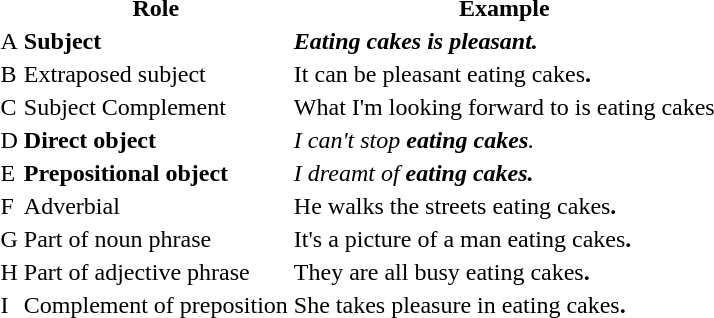<table>
<tr>
<th></th>
<th>Role</th>
<th>Example</th>
</tr>
<tr>
<td>A</td>
<td><strong>Subject</strong></td>
<td><strong><em>Eating cakes<strong> is pleasant<em>.</td>
</tr>
<tr>
<td>B</td>
<td></strong>Extraposed subject<strong></td>
<td></em>It can be pleasant </strong>eating cakes<strong>.<em></td>
</tr>
<tr>
<td>C</td>
<td></strong>Subject Complement<strong></td>
<td></em>What I'm looking forward to is </strong>eating cakes</em></strong></td>
</tr>
<tr>
<td>D</td>
<td><strong>Direct object</strong></td>
<td><em>I can't stop <strong>eating cakes</strong>.</em></td>
</tr>
<tr>
<td>E</td>
<td><strong>Prepositional object</strong></td>
<td><em>I dreamt of <strong>eating cakes<strong><em>.</td>
</tr>
<tr>
<td>F</td>
<td></strong>Adverbial<strong></td>
<td></em>He walks the streets </strong>eating cakes<strong>.<em></td>
</tr>
<tr>
<td>G</td>
<td></strong>Part of noun phrase<strong></td>
<td></em>It's a picture of a man </strong>eating cakes<strong>.<em></td>
</tr>
<tr>
<td>H</td>
<td></strong>Part of adjective phrase<strong></td>
<td></em>They are all busy </strong>eating cakes<strong>.<em></td>
</tr>
<tr>
<td>I</td>
<td></strong>Complement of preposition<strong></td>
<td></em>She takes pleasure in </strong>eating cakes<strong>.<em></td>
</tr>
</table>
